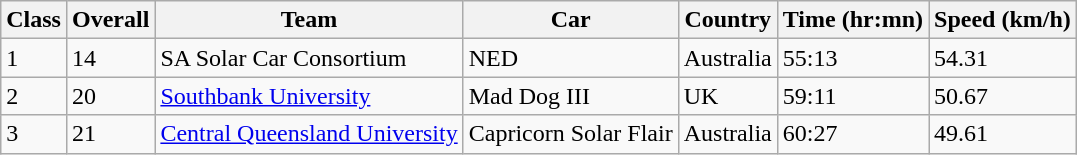<table class="wikitable">
<tr>
<th>Class</th>
<th>Overall</th>
<th>Team</th>
<th>Car</th>
<th>Country</th>
<th>Time (hr:mn)</th>
<th>Speed (km/h)</th>
</tr>
<tr>
<td>1</td>
<td>14</td>
<td>SA Solar Car Consortium</td>
<td>NED</td>
<td>Australia</td>
<td>55:13</td>
<td>54.31</td>
</tr>
<tr>
<td>2</td>
<td>20</td>
<td><a href='#'>Southbank University</a></td>
<td>Mad Dog III</td>
<td>UK</td>
<td>59:11</td>
<td>50.67</td>
</tr>
<tr>
<td>3</td>
<td>21</td>
<td><a href='#'>Central Queensland University</a></td>
<td>Capricorn Solar Flair</td>
<td>Australia</td>
<td>60:27</td>
<td>49.61</td>
</tr>
</table>
